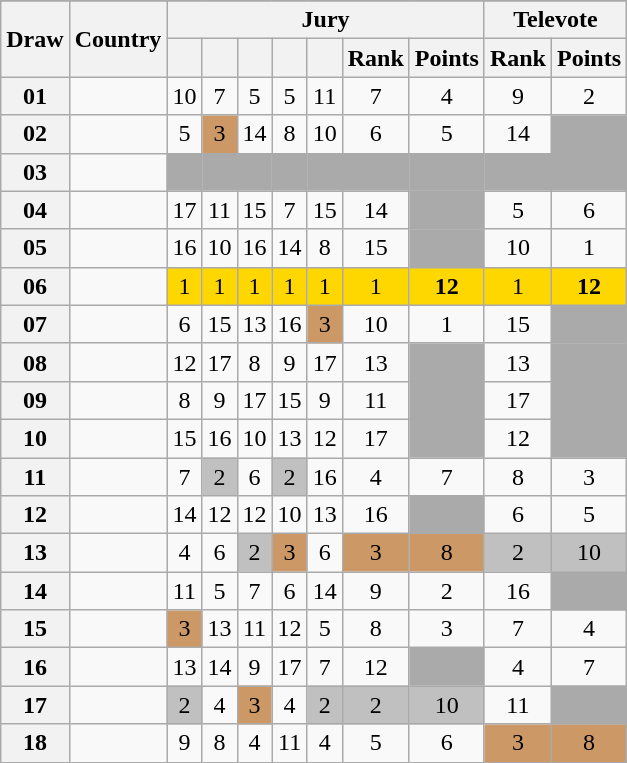<table class="sortable wikitable collapsible plainrowheaders" style="text-align:center;">
<tr>
</tr>
<tr>
<th scope="col" rowspan="2">Draw</th>
<th scope="col" rowspan="2">Country</th>
<th scope="col" colspan="7">Jury</th>
<th scope="col" colspan="2">Televote</th>
</tr>
<tr>
<th scope="col"><small></small></th>
<th scope="col"><small></small></th>
<th scope="col"><small></small></th>
<th scope="col"><small></small></th>
<th scope="col"><small></small></th>
<th scope="col">Rank</th>
<th scope="col">Points</th>
<th scope="col">Rank</th>
<th scope="col">Points</th>
</tr>
<tr>
<th scope="row" style="text-align:center;">01</th>
<td style="text-align:left;"></td>
<td>10</td>
<td>7</td>
<td>5</td>
<td>5</td>
<td>11</td>
<td>7</td>
<td>4</td>
<td>9</td>
<td>2</td>
</tr>
<tr>
<th scope="row" style="text-align:center;">02</th>
<td style="text-align:left;"></td>
<td>5</td>
<td style="background:#CC9966;">3</td>
<td>14</td>
<td>8</td>
<td>10</td>
<td>6</td>
<td>5</td>
<td>14</td>
<td style="background:#AAAAAA;"></td>
</tr>
<tr class="sortbottom">
<th scope="row" style="text-align:center;">03</th>
<td style="text-align:left;"></td>
<td style="background:#AAAAAA;"></td>
<td style="background:#AAAAAA;"></td>
<td style="background:#AAAAAA;"></td>
<td style="background:#AAAAAA;"></td>
<td style="background:#AAAAAA;"></td>
<td style="background:#AAAAAA;"></td>
<td style="background:#AAAAAA;"></td>
<td style="background:#AAAAAA;"></td>
<td style="background:#AAAAAA;"></td>
</tr>
<tr>
<th scope="row" style="text-align:center;">04</th>
<td style="text-align:left;"></td>
<td>17</td>
<td>11</td>
<td>15</td>
<td>7</td>
<td>15</td>
<td>14</td>
<td style="background:#AAAAAA;"></td>
<td>5</td>
<td>6</td>
</tr>
<tr>
<th scope="row" style="text-align:center;">05</th>
<td style="text-align:left;"></td>
<td>16</td>
<td>10</td>
<td>16</td>
<td>14</td>
<td>8</td>
<td>15</td>
<td style="background:#AAAAAA;"></td>
<td>10</td>
<td>1</td>
</tr>
<tr>
<th scope="row" style="text-align:center;">06</th>
<td style="text-align:left;"></td>
<td style="background:gold;">1</td>
<td style="background:gold;">1</td>
<td style="background:gold;">1</td>
<td style="background:gold;">1</td>
<td style="background:gold;">1</td>
<td style="background:gold;">1</td>
<td style="background:gold;"><strong>12</strong></td>
<td style="background:gold;">1</td>
<td style="background:gold;"><strong>12</strong></td>
</tr>
<tr>
<th scope="row" style="text-align:center;">07</th>
<td style="text-align:left;"></td>
<td>6</td>
<td>15</td>
<td>13</td>
<td>16</td>
<td style="background:#CC9966;">3</td>
<td>10</td>
<td>1</td>
<td>15</td>
<td style="background:#AAAAAA;"></td>
</tr>
<tr>
<th scope="row" style="text-align:center;">08</th>
<td style="text-align:left;"></td>
<td>12</td>
<td>17</td>
<td>8</td>
<td>9</td>
<td>17</td>
<td>13</td>
<td style="background:#AAAAAA;"></td>
<td>13</td>
<td style="background:#AAAAAA;"></td>
</tr>
<tr>
<th scope="row" style="text-align:center;">09</th>
<td style="text-align:left;"></td>
<td>8</td>
<td>9</td>
<td>17</td>
<td>15</td>
<td>9</td>
<td>11</td>
<td style="background:#AAAAAA;"></td>
<td>17</td>
<td style="background:#AAAAAA;"></td>
</tr>
<tr>
<th scope="row" style="text-align:center;">10</th>
<td style="text-align:left;"></td>
<td>15</td>
<td>16</td>
<td>10</td>
<td>13</td>
<td>12</td>
<td>17</td>
<td style="background:#AAAAAA;"></td>
<td>12</td>
<td style="background:#AAAAAA;"></td>
</tr>
<tr>
<th scope="row" style="text-align:center;">11</th>
<td style="text-align:left;"></td>
<td>7</td>
<td style="background:silver;">2</td>
<td>6</td>
<td style="background:silver;">2</td>
<td>16</td>
<td>4</td>
<td>7</td>
<td>8</td>
<td>3</td>
</tr>
<tr>
<th scope="row" style="text-align:center;">12</th>
<td style="text-align:left;"></td>
<td>14</td>
<td>12</td>
<td>12</td>
<td>10</td>
<td>13</td>
<td>16</td>
<td style="background:#AAAAAA;"></td>
<td>6</td>
<td>5</td>
</tr>
<tr>
<th scope="row" style="text-align:center;">13</th>
<td style="text-align:left;"></td>
<td>4</td>
<td>6</td>
<td style="background:silver;">2</td>
<td style="background:#CC9966;">3</td>
<td>6</td>
<td style="background:#CC9966;">3</td>
<td style="background:#CC9966;">8</td>
<td style="background:silver;">2</td>
<td style="background:silver;">10</td>
</tr>
<tr>
<th scope="row" style="text-align:center;">14</th>
<td style="text-align:left;"></td>
<td>11</td>
<td>5</td>
<td>7</td>
<td>6</td>
<td>14</td>
<td>9</td>
<td>2</td>
<td>16</td>
<td style="background:#AAAAAA;"></td>
</tr>
<tr>
<th scope="row" style="text-align:center;">15</th>
<td style="text-align:left;"></td>
<td style="background:#CC9966;">3</td>
<td>13</td>
<td>11</td>
<td>12</td>
<td>5</td>
<td>8</td>
<td>3</td>
<td>7</td>
<td>4</td>
</tr>
<tr>
<th scope="row" style="text-align:center;">16</th>
<td style="text-align:left;"></td>
<td>13</td>
<td>14</td>
<td>9</td>
<td>17</td>
<td>7</td>
<td>12</td>
<td style="background:#AAAAAA;"></td>
<td>4</td>
<td>7</td>
</tr>
<tr>
<th scope="row" style="text-align:center;">17</th>
<td style="text-align:left;"></td>
<td style="background:silver;">2</td>
<td>4</td>
<td style="background:#CC9966;">3</td>
<td>4</td>
<td style="background:silver;">2</td>
<td style="background:silver;">2</td>
<td style="background:silver;">10</td>
<td>11</td>
<td style="background:#AAAAAA;"></td>
</tr>
<tr>
<th scope="row" style="text-align:center;">18</th>
<td style="text-align:left;"></td>
<td>9</td>
<td>8</td>
<td>4</td>
<td>11</td>
<td>4</td>
<td>5</td>
<td>6</td>
<td style="background:#CC9966;">3</td>
<td style="background:#CC9966;">8</td>
</tr>
</table>
